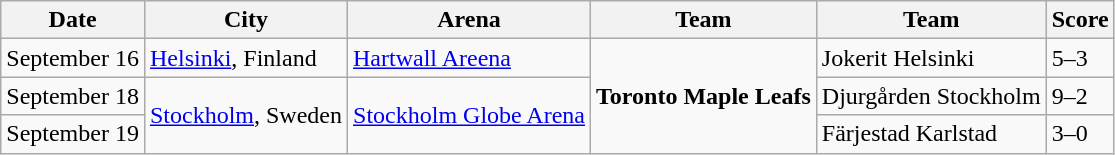<table class="wikitable">
<tr>
<th>Date</th>
<th>City</th>
<th>Arena</th>
<th>Team</th>
<th>Team</th>
<th>Score</th>
</tr>
<tr>
<td>September 16</td>
<td><a href='#'>Helsinki</a>, Finland</td>
<td><a href='#'>Hartwall Areena</a></td>
<td rowspan="3"><strong>Toronto Maple Leafs</strong></td>
<td>Jokerit Helsinki</td>
<td>5–3</td>
</tr>
<tr>
<td>September 18</td>
<td rowspan="2"><a href='#'>Stockholm</a>, Sweden</td>
<td rowspan="2"><a href='#'>Stockholm Globe Arena</a></td>
<td>Djurgården Stockholm</td>
<td>9–2</td>
</tr>
<tr>
<td>September 19</td>
<td>Färjestad Karlstad</td>
<td>3–0</td>
</tr>
</table>
